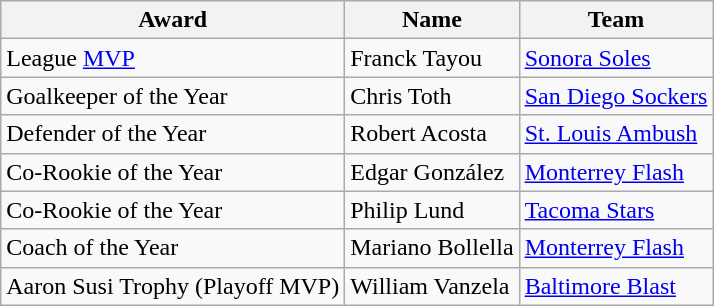<table class="wikitable">
<tr>
<th>Award</th>
<th>Name</th>
<th>Team</th>
</tr>
<tr>
<td>League <a href='#'>MVP</a></td>
<td>Franck Tayou</td>
<td><a href='#'>Sonora Soles</a></td>
</tr>
<tr>
<td>Goalkeeper of the Year</td>
<td>Chris Toth</td>
<td><a href='#'>San Diego Sockers</a></td>
</tr>
<tr>
<td>Defender of the Year</td>
<td>Robert Acosta</td>
<td><a href='#'>St. Louis Ambush</a></td>
</tr>
<tr>
<td>Co-Rookie of the Year</td>
<td>Edgar González</td>
<td><a href='#'>Monterrey Flash</a></td>
</tr>
<tr>
<td>Co-Rookie of the Year</td>
<td>Philip Lund</td>
<td><a href='#'>Tacoma Stars</a></td>
</tr>
<tr>
<td>Coach of the Year</td>
<td>Mariano Bollella</td>
<td><a href='#'>Monterrey Flash</a></td>
</tr>
<tr>
<td>Aaron Susi Trophy (Playoff MVP)</td>
<td>William Vanzela</td>
<td><a href='#'>Baltimore Blast</a></td>
</tr>
</table>
